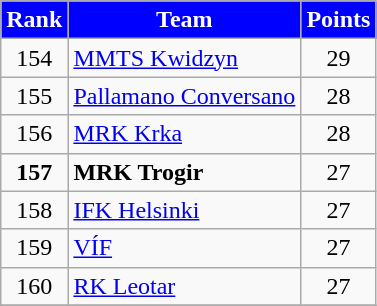<table class="wikitable" style="text-align: center">
<tr>
<th style="color:#FFFFFF; background:#0000FF">Rank</th>
<th style="color:#FFFFFF; background:#0000FF">Team</th>
<th style="color:#FFFFFF; background:#0000FF">Points</th>
</tr>
<tr>
<td>154</td>
<td align=left> <a href='#'>MMTS Kwidzyn</a></td>
<td>29</td>
</tr>
<tr>
<td>155</td>
<td align=left> <a href='#'>Pallamano Conversano</a></td>
<td>28</td>
</tr>
<tr>
<td>156</td>
<td align=left> <a href='#'>MRK Krka</a></td>
<td>28</td>
</tr>
<tr>
<td><strong>157</strong></td>
<td align=left> <strong>MRK Trogir</strong></td>
<td>27</td>
</tr>
<tr>
<td>158</td>
<td align=left> <a href='#'>IFK Helsinki</a></td>
<td>27</td>
</tr>
<tr>
<td>159</td>
<td align=left> <a href='#'>VÍF</a></td>
<td>27</td>
</tr>
<tr>
<td>160</td>
<td align=left> <a href='#'>RK Leotar</a></td>
<td>27</td>
</tr>
<tr>
</tr>
</table>
